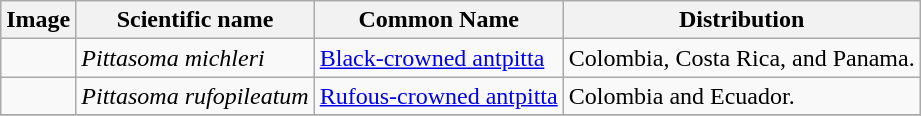<table class="wikitable">
<tr>
<th>Image</th>
<th>Scientific name</th>
<th>Common Name</th>
<th>Distribution</th>
</tr>
<tr>
<td></td>
<td><em>Pittasoma michleri</em></td>
<td><a href='#'>Black-crowned antpitta</a></td>
<td>Colombia, Costa Rica, and Panama.</td>
</tr>
<tr>
<td></td>
<td><em>Pittasoma rufopileatum</em></td>
<td><a href='#'>Rufous-crowned antpitta</a></td>
<td>Colombia and Ecuador.</td>
</tr>
<tr>
</tr>
</table>
